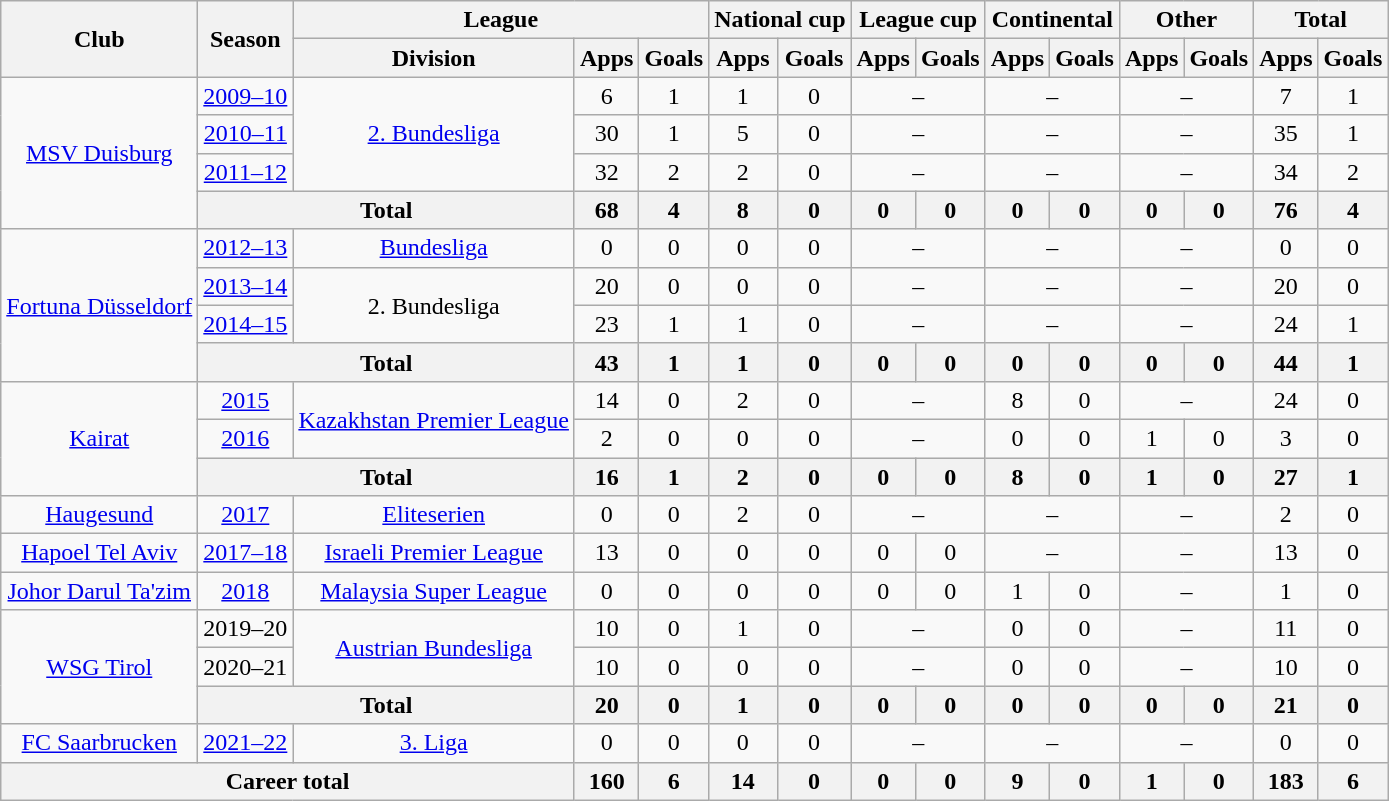<table class="wikitable" style="text-align:center">
<tr>
<th rowspan="2">Club</th>
<th rowspan="2">Season</th>
<th colspan="3">League</th>
<th colspan="2">National cup</th>
<th colspan="2">League cup</th>
<th colspan="2">Continental</th>
<th colspan="2">Other</th>
<th colspan="2">Total</th>
</tr>
<tr>
<th>Division</th>
<th>Apps</th>
<th>Goals</th>
<th>Apps</th>
<th>Goals</th>
<th>Apps</th>
<th>Goals</th>
<th>Apps</th>
<th>Goals</th>
<th>Apps</th>
<th>Goals</th>
<th>Apps</th>
<th>Goals</th>
</tr>
<tr>
<td rowspan="4"><a href='#'>MSV Duisburg</a></td>
<td><a href='#'>2009–10</a></td>
<td rowspan="3"><a href='#'>2. Bundesliga</a></td>
<td>6</td>
<td>1</td>
<td>1</td>
<td>0</td>
<td colspan="2">–</td>
<td colspan="2">–</td>
<td colspan="2">–</td>
<td>7</td>
<td>1</td>
</tr>
<tr>
<td><a href='#'>2010–11</a></td>
<td>30</td>
<td>1</td>
<td>5</td>
<td>0</td>
<td colspan="2">–</td>
<td colspan="2">–</td>
<td colspan="2">–</td>
<td>35</td>
<td>1</td>
</tr>
<tr>
<td><a href='#'>2011–12</a></td>
<td>32</td>
<td>2</td>
<td>2</td>
<td>0</td>
<td colspan="2">–</td>
<td colspan="2">–</td>
<td colspan="2">–</td>
<td>34</td>
<td>2</td>
</tr>
<tr>
<th colspan="2">Total</th>
<th>68</th>
<th>4</th>
<th>8</th>
<th>0</th>
<th>0</th>
<th>0</th>
<th>0</th>
<th>0</th>
<th>0</th>
<th>0</th>
<th>76</th>
<th>4</th>
</tr>
<tr>
<td rowspan="4"><a href='#'>Fortuna Düsseldorf</a></td>
<td><a href='#'>2012–13</a></td>
<td><a href='#'>Bundesliga</a></td>
<td>0</td>
<td>0</td>
<td>0</td>
<td>0</td>
<td colspan="2">–</td>
<td colspan="2">–</td>
<td colspan="2">–</td>
<td>0</td>
<td>0</td>
</tr>
<tr>
<td><a href='#'>2013–14</a></td>
<td rowspan="2">2. Bundesliga</td>
<td>20</td>
<td>0</td>
<td>0</td>
<td>0</td>
<td colspan="2">–</td>
<td colspan="2">–</td>
<td colspan="2">–</td>
<td>20</td>
<td>0</td>
</tr>
<tr>
<td><a href='#'>2014–15</a></td>
<td>23</td>
<td>1</td>
<td>1</td>
<td>0</td>
<td colspan="2">–</td>
<td colspan="2">–</td>
<td colspan="2">–</td>
<td>24</td>
<td>1</td>
</tr>
<tr>
<th colspan="2">Total</th>
<th>43</th>
<th>1</th>
<th>1</th>
<th>0</th>
<th>0</th>
<th>0</th>
<th>0</th>
<th>0</th>
<th>0</th>
<th>0</th>
<th>44</th>
<th>1</th>
</tr>
<tr>
<td rowspan="3"><a href='#'>Kairat</a></td>
<td><a href='#'>2015</a></td>
<td rowspan="2"><a href='#'>Kazakhstan Premier League</a></td>
<td>14</td>
<td>0</td>
<td>2</td>
<td>0</td>
<td colspan="2">–</td>
<td>8</td>
<td>0</td>
<td colspan="2">–</td>
<td>24</td>
<td>0</td>
</tr>
<tr>
<td><a href='#'>2016</a></td>
<td>2</td>
<td>0</td>
<td>0</td>
<td>0</td>
<td colspan="2">–</td>
<td>0</td>
<td>0</td>
<td>1</td>
<td>0</td>
<td>3</td>
<td>0</td>
</tr>
<tr>
<th colspan="2">Total</th>
<th>16</th>
<th>1</th>
<th>2</th>
<th>0</th>
<th>0</th>
<th>0</th>
<th>8</th>
<th>0</th>
<th>1</th>
<th>0</th>
<th>27</th>
<th>1</th>
</tr>
<tr>
<td><a href='#'>Haugesund</a></td>
<td><a href='#'>2017</a></td>
<td><a href='#'>Eliteserien</a></td>
<td>0</td>
<td>0</td>
<td>2</td>
<td>0</td>
<td colspan="2">–</td>
<td colspan="2">–</td>
<td colspan="2">–</td>
<td>2</td>
<td>0</td>
</tr>
<tr>
<td><a href='#'>Hapoel Tel Aviv</a></td>
<td><a href='#'>2017–18</a></td>
<td><a href='#'>Israeli Premier League</a></td>
<td>13</td>
<td>0</td>
<td>0</td>
<td>0</td>
<td>0</td>
<td>0</td>
<td colspan="2">–</td>
<td colspan="2">–</td>
<td>13</td>
<td>0</td>
</tr>
<tr>
<td><a href='#'>Johor Darul Ta'zim</a></td>
<td><a href='#'>2018</a></td>
<td><a href='#'>Malaysia Super League</a></td>
<td>0</td>
<td>0</td>
<td>0</td>
<td>0</td>
<td>0</td>
<td>0</td>
<td>1</td>
<td>0</td>
<td colspan="2">–</td>
<td>1</td>
<td>0</td>
</tr>
<tr>
<td rowspan="3"><a href='#'>WSG Tirol</a></td>
<td>2019–20</td>
<td rowspan="2"><a href='#'>Austrian Bundesliga</a></td>
<td>10</td>
<td>0</td>
<td>1</td>
<td>0</td>
<td colspan="2">–</td>
<td>0</td>
<td>0</td>
<td colspan="2">–</td>
<td>11</td>
<td>0</td>
</tr>
<tr>
<td>2020–21</td>
<td>10</td>
<td>0</td>
<td>0</td>
<td>0</td>
<td colspan="2">–</td>
<td>0</td>
<td>0</td>
<td colspan="2">–</td>
<td>10</td>
<td>0</td>
</tr>
<tr>
<th colspan="2">Total</th>
<th>20</th>
<th>0</th>
<th>1</th>
<th>0</th>
<th>0</th>
<th>0</th>
<th>0</th>
<th>0</th>
<th>0</th>
<th>0</th>
<th>21</th>
<th>0</th>
</tr>
<tr>
<td><a href='#'>FC Saarbrucken</a></td>
<td><a href='#'>2021–22</a></td>
<td><a href='#'>3. Liga</a></td>
<td>0</td>
<td>0</td>
<td>0</td>
<td>0</td>
<td colspan="2">–</td>
<td colspan="2">–</td>
<td colspan="2">–</td>
<td>0</td>
<td>0</td>
</tr>
<tr>
<th colspan="3">Career total</th>
<th>160</th>
<th>6</th>
<th>14</th>
<th>0</th>
<th>0</th>
<th>0</th>
<th>9</th>
<th>0</th>
<th>1</th>
<th>0</th>
<th>183</th>
<th>6</th>
</tr>
</table>
